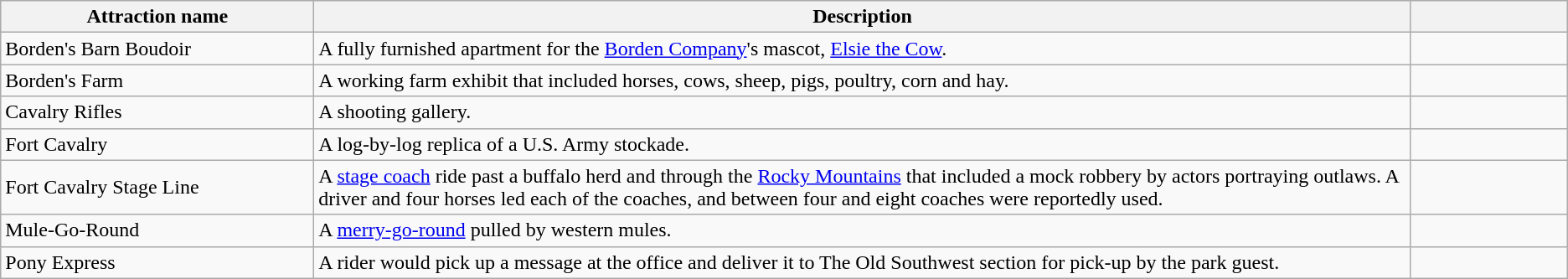<table class="wikitable">
<tr>
<th width=20%>Attraction name</th>
<th width=70%>Description</th>
<th width=10%></th>
</tr>
<tr>
<td>Borden's Barn Boudoir</td>
<td>A fully furnished apartment for the <a href='#'>Borden Company</a>'s mascot, <a href='#'>Elsie the Cow</a>.</td>
<td></td>
</tr>
<tr>
<td>Borden's Farm</td>
<td>A working farm exhibit that included horses, cows, sheep, pigs, poultry, corn and hay.</td>
<td></td>
</tr>
<tr>
<td>Cavalry Rifles</td>
<td>A shooting gallery.</td>
<td></td>
</tr>
<tr>
<td>Fort Cavalry</td>
<td>A log-by-log replica of a U.S. Army stockade.</td>
<td></td>
</tr>
<tr>
<td>Fort Cavalry Stage Line</td>
<td>A <a href='#'>stage coach</a> ride past a buffalo herd and through the <a href='#'>Rocky Mountains</a> that included a mock robbery by actors portraying outlaws.  A driver and four horses led each of the coaches, and between four and eight coaches were reportedly used.</td>
<td></td>
</tr>
<tr>
<td>Mule-Go-Round</td>
<td>A <a href='#'>merry-go-round</a> pulled by western mules.</td>
<td></td>
</tr>
<tr>
<td>Pony Express</td>
<td>A rider would pick up a message at the office and deliver it to The Old Southwest section for pick-up by the park guest.</td>
<td></td>
</tr>
</table>
